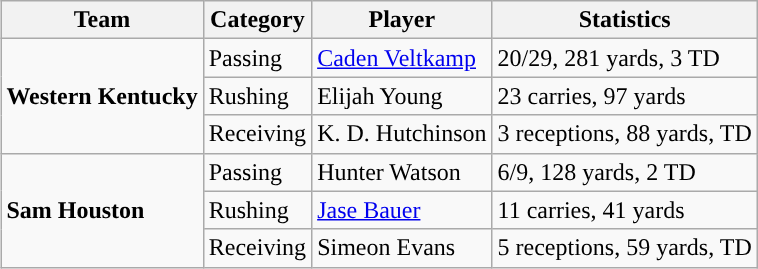<table class="wikitable" style="float: right;">
<tr>
<th>Team</th>
<th>Category</th>
<th>Player</th>
<th>Statistics</th>
</tr>
<tr>
<td rowspan=3><strong>Western Kentucky</strong></td>
<td>Passing</td>
<td><a href='#'>Caden Veltkamp</a></td>
<td>20/29, 281 yards, 3 TD</td>
</tr>
<tr>
<td>Rushing</td>
<td>Elijah Young</td>
<td>23 carries, 97 yards</td>
</tr>
<tr>
<td>Receiving</td>
<td>K. D. Hutchinson</td>
<td>3 receptions, 88 yards, TD</td>
</tr>
<tr>
<td rowspan=3><strong>Sam Houston</strong></td>
<td>Passing</td>
<td>Hunter Watson</td>
<td>6/9, 128 yards, 2 TD</td>
</tr>
<tr>
<td>Rushing</td>
<td><a href='#'>Jase Bauer</a></td>
<td>11 carries, 41 yards</td>
</tr>
<tr>
<td>Receiving</td>
<td>Simeon Evans</td>
<td>5 receptions, 59 yards, TD</td>
</tr>
</table>
